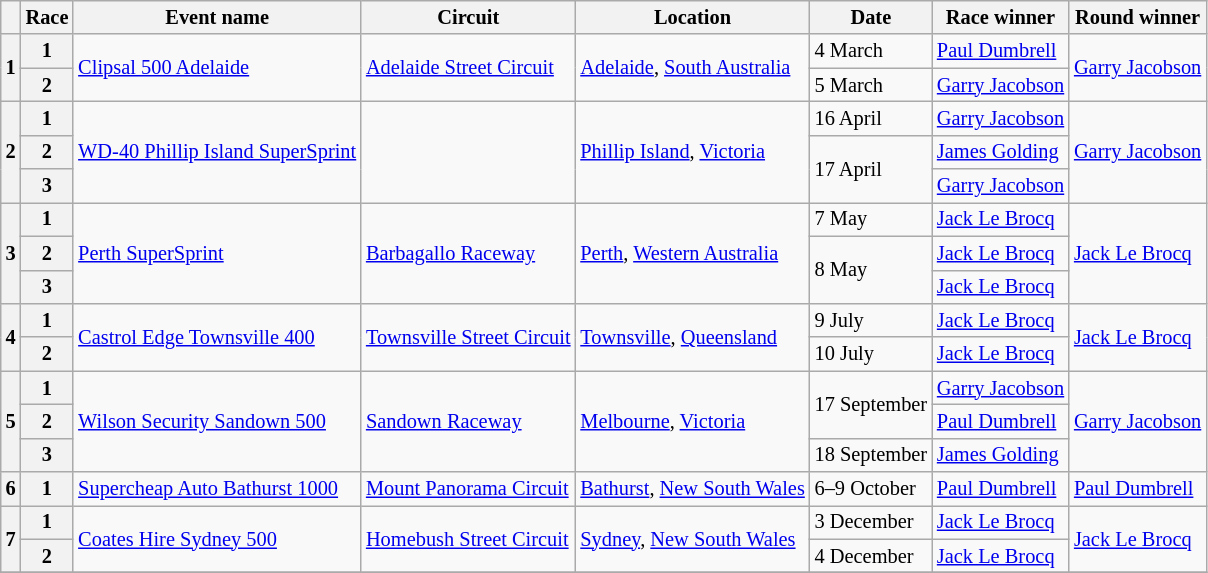<table class="wikitable" style="font-size: 85%">
<tr>
<th></th>
<th>Race</th>
<th>Event name</th>
<th>Circuit</th>
<th>Location</th>
<th>Date</th>
<th>Race winner</th>
<th>Round winner</th>
</tr>
<tr>
<th rowspan="2">1</th>
<th>1</th>
<td rowspan="2"> <a href='#'>Clipsal 500 Adelaide</a></td>
<td rowspan="2"><a href='#'>Adelaide Street Circuit</a></td>
<td rowspan="2"><a href='#'>Adelaide</a>, <a href='#'>South Australia</a></td>
<td>4 March</td>
<td><a href='#'>Paul Dumbrell</a></td>
<td rowspan="2"><a href='#'>Garry Jacobson</a></td>
</tr>
<tr>
<th>2</th>
<td>5 March</td>
<td><a href='#'>Garry Jacobson</a></td>
</tr>
<tr>
<th rowspan="3">2</th>
<th>1</th>
<td rowspan="3"> <a href='#'>WD-40 Phillip Island SuperSprint</a></td>
<td rowspan="3"></td>
<td rowspan="3"><a href='#'>Phillip Island</a>, <a href='#'>Victoria</a></td>
<td>16 April</td>
<td><a href='#'>Garry Jacobson</a></td>
<td rowspan="3"><a href='#'>Garry Jacobson</a></td>
</tr>
<tr>
<th>2</th>
<td rowspan="2">17 April</td>
<td><a href='#'>James Golding</a></td>
</tr>
<tr>
<th>3</th>
<td><a href='#'>Garry Jacobson</a></td>
</tr>
<tr>
<th rowspan="3">3</th>
<th>1</th>
<td rowspan="3"> <a href='#'>Perth SuperSprint</a></td>
<td rowspan="3"><a href='#'>Barbagallo Raceway</a></td>
<td rowspan="3"><a href='#'>Perth</a>, <a href='#'>Western Australia</a></td>
<td>7 May</td>
<td><a href='#'>Jack Le Brocq</a></td>
<td rowspan="3"><a href='#'>Jack Le Brocq</a></td>
</tr>
<tr>
<th>2</th>
<td rowspan="2">8 May</td>
<td><a href='#'>Jack Le Brocq</a></td>
</tr>
<tr>
<th>3</th>
<td><a href='#'>Jack Le Brocq</a></td>
</tr>
<tr>
<th rowspan="2">4</th>
<th>1</th>
<td rowspan="2"> <a href='#'>Castrol Edge Townsville 400</a></td>
<td rowspan="2"><a href='#'>Townsville Street Circuit</a></td>
<td rowspan="2"><a href='#'>Townsville</a>, <a href='#'>Queensland</a></td>
<td>9 July</td>
<td><a href='#'>Jack Le Brocq</a></td>
<td rowspan="2"><a href='#'>Jack Le Brocq</a></td>
</tr>
<tr>
<th>2</th>
<td>10 July</td>
<td><a href='#'>Jack Le Brocq</a></td>
</tr>
<tr>
<th rowspan="3">5</th>
<th>1</th>
<td rowspan="3"> <a href='#'>Wilson Security Sandown 500</a></td>
<td rowspan="3"><a href='#'>Sandown Raceway</a></td>
<td rowspan="3"><a href='#'>Melbourne</a>, <a href='#'>Victoria</a></td>
<td rowspan="2">17 September</td>
<td><a href='#'>Garry Jacobson</a></td>
<td rowspan="3"><a href='#'>Garry Jacobson</a></td>
</tr>
<tr>
<th>2</th>
<td><a href='#'>Paul Dumbrell</a></td>
</tr>
<tr>
<th>3</th>
<td>18 September</td>
<td><a href='#'>James Golding</a></td>
</tr>
<tr>
<th>6</th>
<th>1</th>
<td> <a href='#'>Supercheap Auto Bathurst 1000</a></td>
<td><a href='#'>Mount Panorama Circuit</a></td>
<td><a href='#'>Bathurst</a>, <a href='#'>New South Wales</a></td>
<td>6–9 October</td>
<td><a href='#'>Paul Dumbrell</a></td>
<td><a href='#'>Paul Dumbrell</a></td>
</tr>
<tr>
<th rowspan="2">7</th>
<th>1</th>
<td rowspan="2"> <a href='#'>Coates Hire Sydney 500</a></td>
<td rowspan="2"><a href='#'>Homebush Street Circuit</a></td>
<td rowspan="2"><a href='#'>Sydney</a>, <a href='#'>New South Wales</a></td>
<td>3 December</td>
<td><a href='#'>Jack Le Brocq</a></td>
<td rowspan="2"><a href='#'>Jack Le Brocq</a></td>
</tr>
<tr>
<th>2</th>
<td>4 December</td>
<td><a href='#'>Jack Le Brocq</a></td>
</tr>
<tr>
</tr>
</table>
